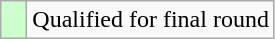<table class="wikitable">
<tr>
<td style="width:10px; background:#cfc"></td>
<td>Qualified for final round</td>
</tr>
</table>
